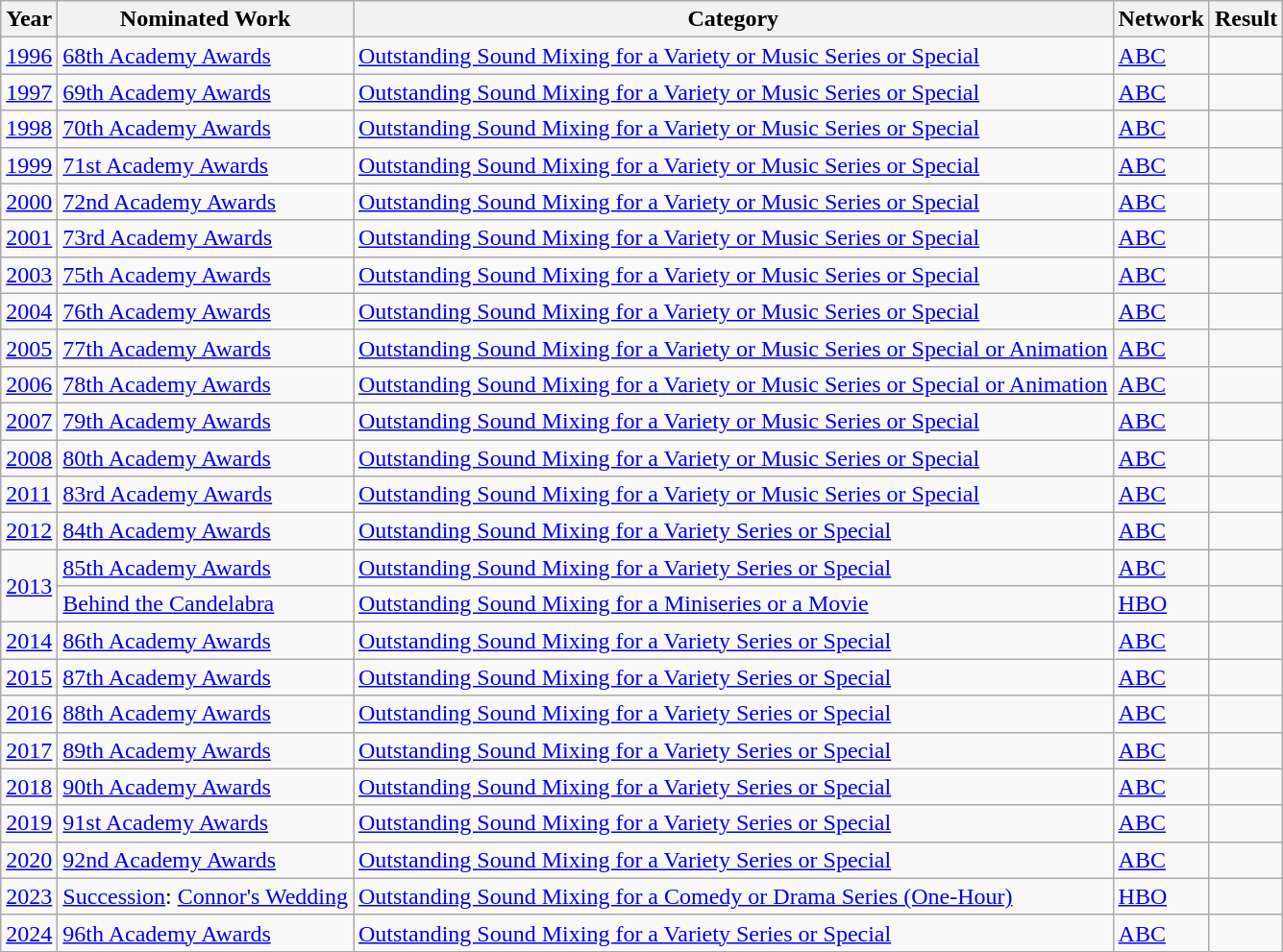<table class="wikitable sortable">
<tr>
<th>Year</th>
<th>Nominated Work</th>
<th>Category</th>
<th>Network</th>
<th>Result</th>
</tr>
<tr>
<td><a href='#'>1996</a></td>
<td><a href='#'>68th Academy Awards</a></td>
<td><a href='#'>Outstanding Sound Mixing for a Variety or Music Series or Special</a></td>
<td><a href='#'>ABC</a></td>
<td></td>
</tr>
<tr>
<td><a href='#'>1997</a></td>
<td><a href='#'>69th Academy Awards</a></td>
<td><a href='#'>Outstanding Sound Mixing for a Variety or Music Series or Special</a></td>
<td><a href='#'>ABC</a></td>
<td></td>
</tr>
<tr>
<td><a href='#'>1998</a></td>
<td><a href='#'>70th Academy Awards</a></td>
<td><a href='#'>Outstanding Sound Mixing for a Variety or Music Series or Special</a></td>
<td><a href='#'>ABC</a></td>
<td></td>
</tr>
<tr>
<td><a href='#'>1999</a></td>
<td><a href='#'>71st Academy Awards</a></td>
<td><a href='#'>Outstanding Sound Mixing for a Variety or Music Series or Special</a></td>
<td><a href='#'>ABC</a></td>
<td></td>
</tr>
<tr>
<td><a href='#'>2000</a></td>
<td><a href='#'>72nd Academy Awards</a></td>
<td><a href='#'>Outstanding Sound Mixing for a Variety or Music Series or Special</a></td>
<td><a href='#'>ABC</a></td>
<td></td>
</tr>
<tr>
<td><a href='#'>2001</a></td>
<td><a href='#'>73rd Academy Awards</a></td>
<td><a href='#'>Outstanding Sound Mixing for a Variety or Music Series or Special</a></td>
<td><a href='#'>ABC</a></td>
<td></td>
</tr>
<tr>
<td><a href='#'>2003</a></td>
<td><a href='#'>75th Academy Awards</a></td>
<td><a href='#'>Outstanding  Sound Mixing for a Variety or Music Series or Special</a></td>
<td><a href='#'>ABC</a></td>
<td></td>
</tr>
<tr>
<td><a href='#'>2004</a></td>
<td><a href='#'>76th Academy Awards</a></td>
<td><a href='#'>Outstanding Sound Mixing for a Variety or Music Series or Special</a></td>
<td><a href='#'>ABC</a></td>
<td></td>
</tr>
<tr>
<td><a href='#'>2005</a></td>
<td><a href='#'>77th Academy Awards</a></td>
<td><a href='#'>Outstanding Sound Mixing for a Variety or Music Series or Special or Animation</a></td>
<td><a href='#'>ABC</a></td>
<td></td>
</tr>
<tr>
<td><a href='#'>2006</a></td>
<td><a href='#'>78th Academy Awards</a></td>
<td><a href='#'>Outstanding Sound Mixing for a Variety or Music Series or Special or Animation</a></td>
<td><a href='#'>ABC</a></td>
<td></td>
</tr>
<tr>
<td><a href='#'>2007</a></td>
<td><a href='#'>79th Academy Awards</a></td>
<td><a href='#'>Outstanding Sound Mixing for a Variety or Music Series or Special</a></td>
<td><a href='#'>ABC</a></td>
<td></td>
</tr>
<tr>
<td><a href='#'>2008</a></td>
<td><a href='#'>80th Academy Awards</a></td>
<td><a href='#'>Outstanding Sound Mixing for a Variety or Music Series or Special</a></td>
<td><a href='#'>ABC</a></td>
<td></td>
</tr>
<tr>
<td><a href='#'>2011</a></td>
<td><a href='#'>83rd Academy Awards</a></td>
<td><a href='#'>Outstanding Sound Mixing for a Variety or Music Series or Special</a></td>
<td><a href='#'>ABC</a></td>
<td></td>
</tr>
<tr>
<td><a href='#'>2012</a></td>
<td><a href='#'>84th Academy Awards</a></td>
<td><a href='#'>Outstanding Sound Mixing for a Variety Series or Special</a></td>
<td><a href='#'>ABC</a></td>
<td></td>
</tr>
<tr>
<td rowspan="2"><a href='#'>2013</a></td>
<td><a href='#'>85th Academy Awards</a></td>
<td><a href='#'>Outstanding Sound Mixing for a Variety Series or Special</a></td>
<td><a href='#'>ABC</a></td>
<td></td>
</tr>
<tr>
<td><a href='#'>Behind the Candelabra</a></td>
<td><a href='#'>Outstanding Sound Mixing for a Miniseries or a Movie</a></td>
<td><a href='#'>HBO</a></td>
<td></td>
</tr>
<tr>
<td><a href='#'>2014</a></td>
<td><a href='#'>86th Academy Awards</a></td>
<td><a href='#'>Outstanding Sound Mixing for a Variety Series or Special</a></td>
<td><a href='#'>ABC</a></td>
<td></td>
</tr>
<tr>
<td><a href='#'>2015</a></td>
<td><a href='#'>87th Academy Awards</a></td>
<td><a href='#'>Outstanding Sound Mixing for a Variety Series or Special</a></td>
<td><a href='#'>ABC</a></td>
<td></td>
</tr>
<tr>
<td><a href='#'>2016</a></td>
<td><a href='#'>88th Academy Awards</a></td>
<td><a href='#'>Outstanding Sound Mixing for a Variety Series or Special</a></td>
<td><a href='#'>ABC</a></td>
<td></td>
</tr>
<tr>
<td><a href='#'>2017</a></td>
<td><a href='#'>89th Academy Awards</a></td>
<td><a href='#'>Outstanding Sound Mixing for a Variety Series or Special</a></td>
<td><a href='#'>ABC</a></td>
<td></td>
</tr>
<tr>
<td><a href='#'>2018</a></td>
<td><a href='#'>90th Academy Awards</a></td>
<td><a href='#'>Outstanding Sound Mixing for a Variety Series or Special</a></td>
<td><a href='#'>ABC</a></td>
<td></td>
</tr>
<tr>
<td><a href='#'>2019</a></td>
<td><a href='#'>91st Academy Awards</a></td>
<td><a href='#'>Outstanding Sound Mixing for a Variety Series or Special</a></td>
<td><a href='#'>ABC</a></td>
<td></td>
</tr>
<tr>
<td><a href='#'>2020</a></td>
<td><a href='#'>92nd Academy Awards</a></td>
<td><a href='#'>Outstanding Sound Mixing for a Variety Series or Special</a></td>
<td><a href='#'>ABC</a></td>
<td></td>
</tr>
<tr>
<td><a href='#'>2023</a></td>
<td><a href='#'>Succession</a>: <a href='#'>Connor's Wedding</a></td>
<td><a href='#'>Outstanding Sound Mixing for a Comedy or Drama Series (One-Hour)</a></td>
<td><a href='#'>HBO</a></td>
<td></td>
</tr>
<tr>
<td><a href='#'>2024</a></td>
<td><a href='#'>96th Academy Awards</a></td>
<td><a href='#'>Outstanding Sound Mixing for a Variety Series or Special</a></td>
<td><a href='#'>ABC</a></td>
<td></td>
</tr>
</table>
